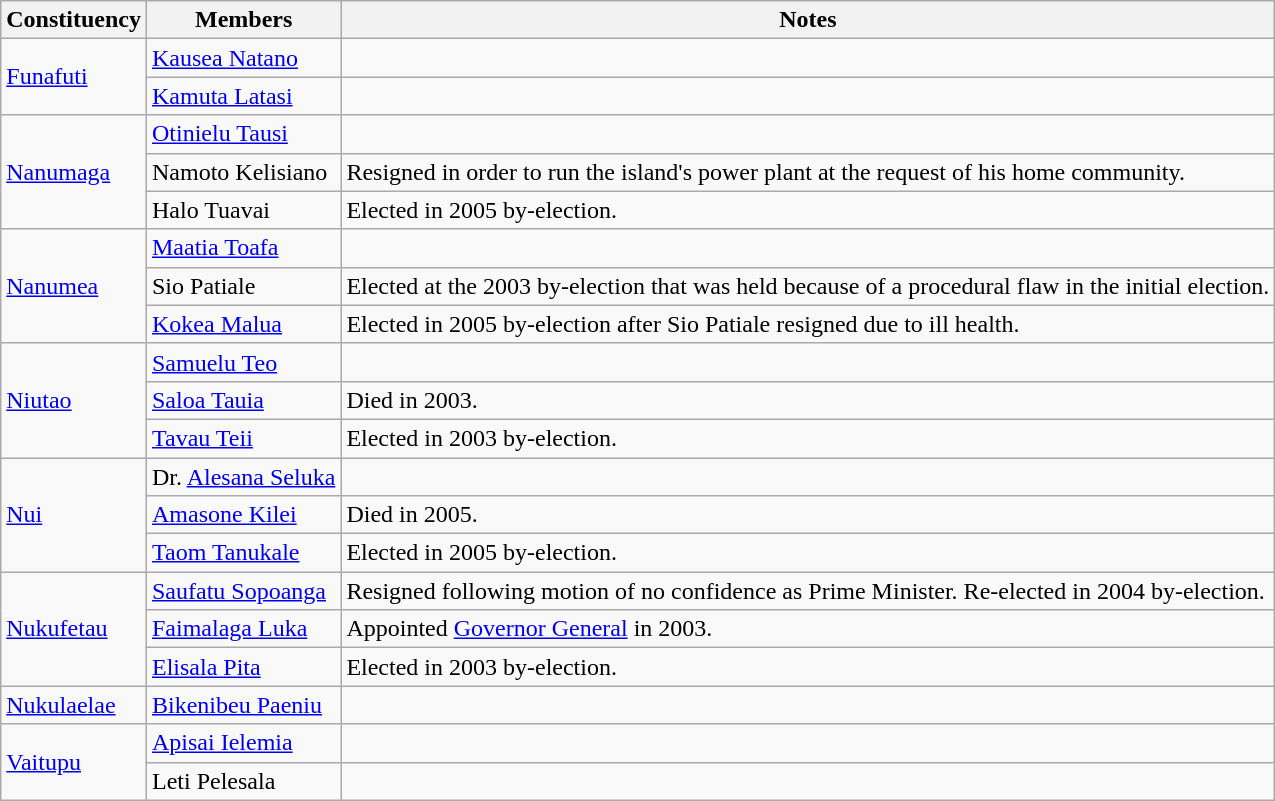<table class="wikitable">
<tr>
<th>Constituency</th>
<th>Members</th>
<th>Notes</th>
</tr>
<tr>
<td rowspan=2><a href='#'>Funafuti</a></td>
<td><a href='#'>Kausea Natano</a></td>
<td></td>
</tr>
<tr>
<td><a href='#'>Kamuta Latasi</a></td>
<td></td>
</tr>
<tr>
<td rowspan=3><a href='#'>Nanumaga</a></td>
<td><a href='#'>Otinielu Tausi</a></td>
<td></td>
</tr>
<tr>
<td>Namoto Kelisiano</td>
<td>Resigned in order to run the island's power plant at the request of his home community.</td>
</tr>
<tr>
<td>Halo Tuavai</td>
<td>Elected in 2005 by-election.</td>
</tr>
<tr>
<td rowspan=3><a href='#'>Nanumea</a></td>
<td><a href='#'>Maatia Toafa</a></td>
<td></td>
</tr>
<tr>
<td>Sio Patiale</td>
<td>Elected at the 2003 by-election that was held because of a procedural flaw in the initial election.</td>
</tr>
<tr>
<td><a href='#'>Kokea Malua</a></td>
<td>Elected in 2005 by-election after Sio Patiale resigned due to ill health.</td>
</tr>
<tr>
<td rowspan=3><a href='#'>Niutao</a></td>
<td><a href='#'>Samuelu Teo</a></td>
<td></td>
</tr>
<tr>
<td><a href='#'>Saloa Tauia</a></td>
<td>Died in 2003.</td>
</tr>
<tr>
<td><a href='#'>Tavau Teii</a></td>
<td>Elected in 2003 by-election.</td>
</tr>
<tr>
<td rowspan=3><a href='#'>Nui</a></td>
<td>Dr. <a href='#'>Alesana Seluka</a></td>
<td></td>
</tr>
<tr>
<td><a href='#'>Amasone Kilei</a></td>
<td>Died in  2005.</td>
</tr>
<tr>
<td><a href='#'>Taom Tanukale</a></td>
<td>Elected in 2005 by-election.</td>
</tr>
<tr>
<td rowspan=3><a href='#'>Nukufetau</a></td>
<td><a href='#'>Saufatu Sopoanga</a></td>
<td>Resigned following motion of no confidence as Prime Minister. Re-elected in 2004 by-election.</td>
</tr>
<tr>
<td><a href='#'>Faimalaga Luka</a></td>
<td>Appointed <a href='#'>Governor General</a> in 2003.</td>
</tr>
<tr>
<td><a href='#'>Elisala Pita</a></td>
<td>Elected in 2003 by-election.</td>
</tr>
<tr>
<td><a href='#'>Nukulaelae</a></td>
<td><a href='#'>Bikenibeu Paeniu</a></td>
<td></td>
</tr>
<tr>
<td rowspan=2><a href='#'>Vaitupu</a></td>
<td><a href='#'>Apisai Ielemia</a></td>
<td></td>
</tr>
<tr>
<td>Leti Pelesala</td>
<td></td>
</tr>
</table>
